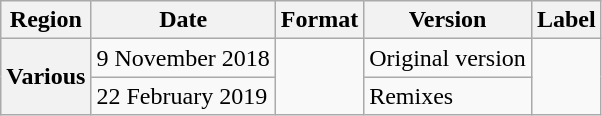<table class="wikitable plainrowheaders">
<tr>
<th scope="col">Region</th>
<th scope="col">Date</th>
<th scope="col">Format</th>
<th scope="col">Version</th>
<th scope="col">Label</th>
</tr>
<tr>
<th scope="row" rowspan="2">Various</th>
<td>9 November 2018</td>
<td scope="row" rowspan="2"></td>
<td>Original version</td>
<td scope="row" rowspan="2"></td>
</tr>
<tr>
<td>22 February 2019</td>
<td>Remixes</td>
</tr>
</table>
